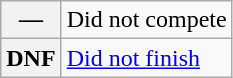<table class="wikitable">
<tr>
<th scope="row">—</th>
<td>Did not compete</td>
</tr>
<tr>
<th scope="row">DNF</th>
<td><a href='#'>Did not finish</a></td>
</tr>
</table>
